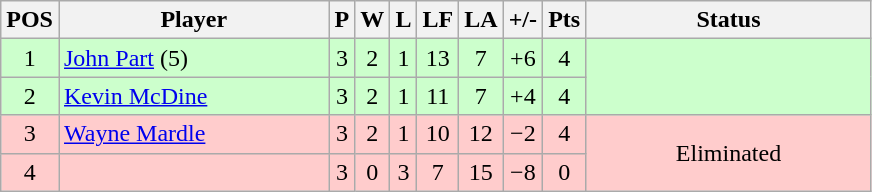<table class="wikitable" style="text-align:center; margin: 1em auto 1em auto, align:left">
<tr>
<th width=20>POS</th>
<th width=173>Player</th>
<th width=3>P</th>
<th width=3>W</th>
<th width=3>L</th>
<th width=19>LF</th>
<th width=19>LA</th>
<th width=19>+/-</th>
<th width=19>Pts</th>
<th width=183>Status</th>
</tr>
<tr style="background:#CCFFCC;">
<td>1</td>
<td style="text-align:left;"> <a href='#'>John Part</a> (5)</td>
<td>3</td>
<td>2</td>
<td>1</td>
<td>13</td>
<td>7</td>
<td>+6</td>
<td>4</td>
<td rowspan=2></td>
</tr>
<tr style="background:#CCFFCC;">
<td>2</td>
<td style="text-align:left;"> <a href='#'>Kevin McDine</a></td>
<td>3</td>
<td>2</td>
<td>1</td>
<td>11</td>
<td>7</td>
<td>+4</td>
<td>4</td>
</tr>
<tr style="background:#FFCCCC;">
<td>3</td>
<td style="text-align:left;"> <a href='#'>Wayne Mardle</a></td>
<td>3</td>
<td>2</td>
<td>1</td>
<td>10</td>
<td>12</td>
<td>−2</td>
<td>4</td>
<td rowspan=2>Eliminated</td>
</tr>
<tr style="background:#FFCCCC;">
<td>4</td>
<td style="text-align:left;"></td>
<td>3</td>
<td>0</td>
<td>3</td>
<td>7</td>
<td>15</td>
<td>−8</td>
<td>0</td>
</tr>
</table>
